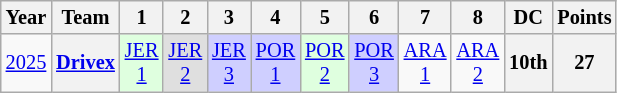<table class="wikitable" style="text-align:center; font-size:85%">
<tr>
<th>Year</th>
<th>Team</th>
<th>1</th>
<th>2</th>
<th>3</th>
<th>4</th>
<th>5</th>
<th>6</th>
<th>7</th>
<th>8</th>
<th>DC</th>
<th>Points</th>
</tr>
<tr>
<td><a href='#'>2025</a></td>
<th><a href='#'>Drivex</a></th>
<td style="background:#DFFFDF"><a href='#'>JER<br>1</a><br></td>
<td style="background:#DFDFDF"><a href='#'>JER<br>2</a><br></td>
<td style="background:#CFCFFF"><a href='#'>JER<br>3</a><br></td>
<td style="background:#CFCFFF"><a href='#'>POR<br>1</a><br></td>
<td style="background:#DFFFDF"><a href='#'>POR<br>2</a><br></td>
<td style="background:#CFCFFF"><a href='#'>POR<br>3</a><br></td>
<td><a href='#'>ARA<br>1</a></td>
<td><a href='#'>ARA<br>2</a></td>
<th>10th</th>
<th>27</th>
</tr>
</table>
